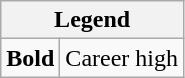<table class="wikitable">
<tr>
<th colspan="2">Legend</th>
</tr>
<tr>
<td><strong>Bold</strong></td>
<td>Career high</td>
</tr>
</table>
